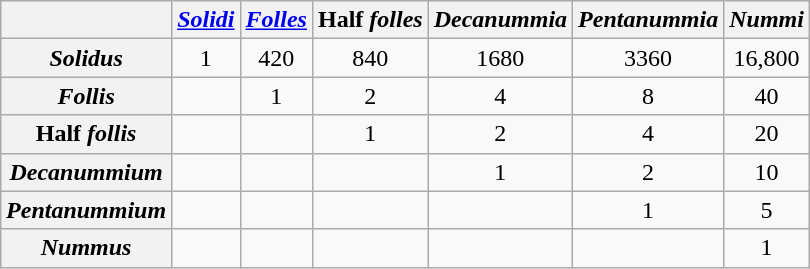<table class="wikitable" style="margin:1em auto; text-align:center">
<tr>
<th></th>
<th><em><a href='#'>Solidi</a></em></th>
<th><em><a href='#'>Folles</a></em></th>
<th>Half <em>folles</em></th>
<th><em>Decanummia</em></th>
<th><em>Pentanummia</em></th>
<th><em>Nummi</em></th>
</tr>
<tr>
<th><em>Solidus</em></th>
<td>1</td>
<td>420</td>
<td>840</td>
<td>1680</td>
<td>3360</td>
<td>16,800</td>
</tr>
<tr>
<th><em>Follis</em></th>
<td></td>
<td>1</td>
<td>2</td>
<td>4</td>
<td>8</td>
<td>40</td>
</tr>
<tr>
<th>Half <em>follis</em></th>
<td></td>
<td></td>
<td>1</td>
<td>2</td>
<td>4</td>
<td>20</td>
</tr>
<tr>
<th><em>Decanummium</em></th>
<td></td>
<td></td>
<td></td>
<td>1</td>
<td>2</td>
<td>10</td>
</tr>
<tr>
<th><em>Pentanummium</em></th>
<td></td>
<td></td>
<td></td>
<td></td>
<td>1</td>
<td>5</td>
</tr>
<tr>
<th><em>Nummus</em></th>
<td></td>
<td></td>
<td></td>
<td></td>
<td></td>
<td>1</td>
</tr>
</table>
